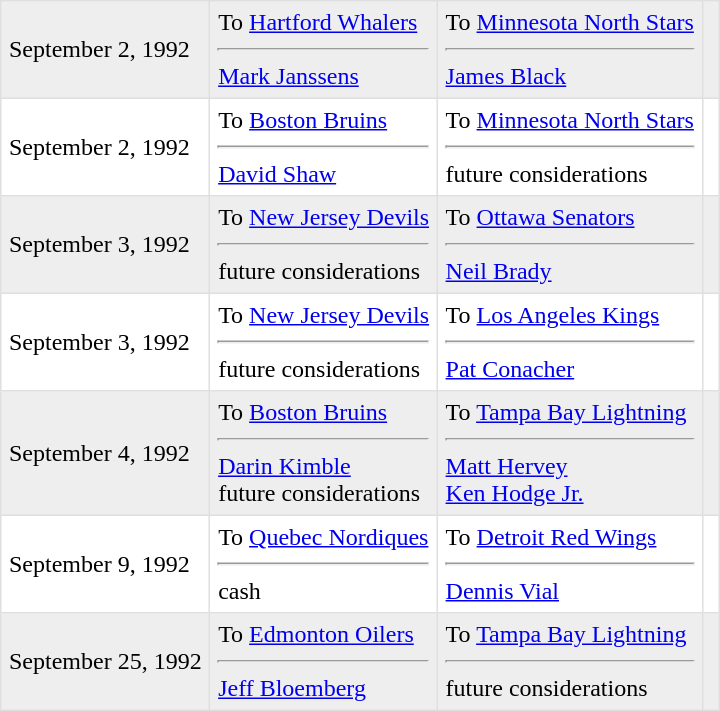<table border=1 style="border-collapse:collapse" bordercolor="#DFDFDF"  cellpadding="5">
<tr bgcolor="#eeeeee">
<td>September 2, 1992</td>
<td valign="top">To <a href='#'>Hartford Whalers</a><hr><a href='#'>Mark Janssens</a></td>
<td valign="top">To <a href='#'>Minnesota North Stars</a><hr><a href='#'>James Black</a></td>
<td></td>
</tr>
<tr>
<td>September 2, 1992</td>
<td valign="top">To <a href='#'>Boston Bruins</a><hr><a href='#'>David Shaw</a></td>
<td valign="top">To <a href='#'>Minnesota North Stars</a><hr>future considerations</td>
<td></td>
</tr>
<tr bgcolor="#eeeeee">
<td>September 3, 1992</td>
<td valign="top">To <a href='#'>New Jersey Devils</a><hr>future considerations</td>
<td valign="top">To <a href='#'>Ottawa Senators</a><hr><a href='#'>Neil Brady</a></td>
<td></td>
</tr>
<tr>
<td>September 3, 1992</td>
<td valign="top">To <a href='#'>New Jersey Devils</a><hr>future considerations</td>
<td valign="top">To <a href='#'>Los Angeles Kings</a><hr><a href='#'>Pat Conacher</a></td>
<td></td>
</tr>
<tr bgcolor="#eeeeee">
<td>September 4, 1992</td>
<td valign="top">To <a href='#'>Boston Bruins</a><hr><a href='#'>Darin Kimble</a><br>future considerations</td>
<td valign="top">To <a href='#'>Tampa Bay Lightning</a><hr><a href='#'>Matt Hervey</a><br><a href='#'>Ken Hodge Jr.</a></td>
<td></td>
</tr>
<tr>
<td>September 9, 1992</td>
<td valign="top">To <a href='#'>Quebec Nordiques</a><hr>cash</td>
<td valign="top">To <a href='#'>Detroit Red Wings</a><hr><a href='#'>Dennis Vial</a></td>
<td></td>
</tr>
<tr bgcolor="#eeeeee">
<td>September 25, 1992</td>
<td valign="top">To <a href='#'>Edmonton Oilers</a><hr><a href='#'>Jeff Bloemberg</a></td>
<td valign="top">To <a href='#'>Tampa Bay Lightning</a><hr>future considerations</td>
<td></td>
</tr>
</table>
